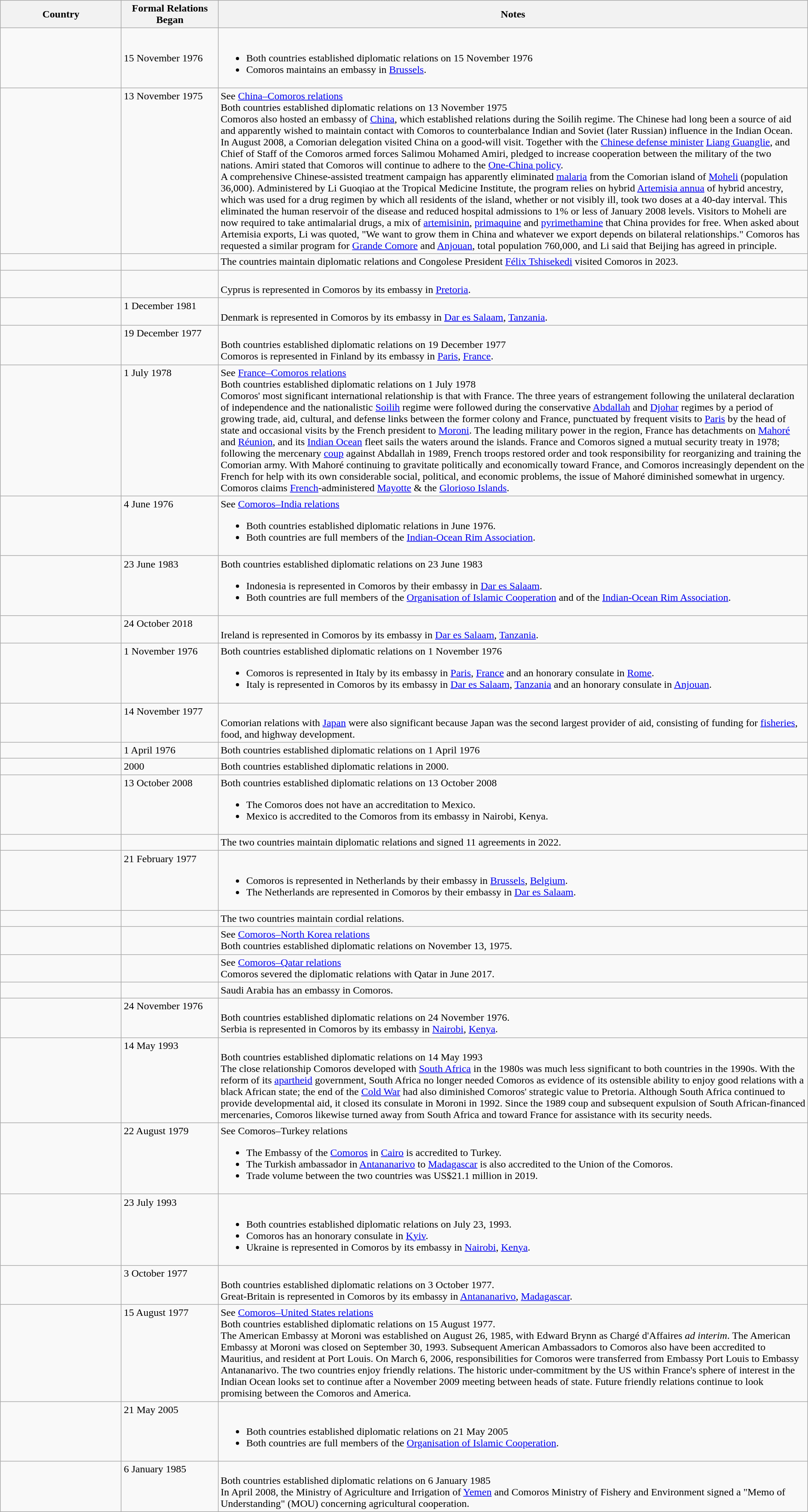<table class="wikitable sortable" style="width:100%; margin:auto;">
<tr>
<th style="width:15%;">Country</th>
<th style="width:12%;">Formal Relations Began</th>
<th>Notes</th>
</tr>
<tr>
<td></td>
<td>15 November 1976</td>
<td><br><ul><li>Both countries established diplomatic relations on 15 November 1976</li><li>Comoros maintains an embassy in <a href='#'>Brussels</a>.</li></ul></td>
</tr>
<tr valign="top">
<td></td>
<td>13 November 1975</td>
<td>See <a href='#'>China–Comoros relations</a><br>Both countries established diplomatic relations on 13 November 1975<br>Comoros also hosted an embassy of <a href='#'>China</a>, which established relations during the Soilih regime. The Chinese had long been a source of aid and apparently wished to maintain contact with Comoros to counterbalance Indian and Soviet (later Russian) influence in the Indian Ocean.<br>In August 2008, a Comorian delegation visited China on a good-will visit. Together with the <a href='#'>Chinese defense minister</a> <a href='#'>Liang Guanglie</a>, and Chief of Staff of the Comoros armed forces Salimou Mohamed Amiri, pledged to increase cooperation between the military of the two nations. Amiri stated that Comoros will continue to adhere to the <a href='#'>One-China policy</a>.<br>A comprehensive Chinese-assisted treatment campaign has apparently eliminated <a href='#'>malaria</a> from the Comorian island of <a href='#'>Moheli</a> (population 36,000). Administered by Li Guoqiao at the Tropical Medicine Institute, the program relies on hybrid <a href='#'>Artemisia annua</a> of hybrid ancestry, which was used for a drug regimen by which all residents of the island, whether or not visibly ill, took two doses at a 40-day interval. This eliminated the human reservoir of the disease and reduced hospital admissions to 1% or less of January 2008 levels. Visitors to Moheli are now required to take antimalarial drugs, a mix of <a href='#'>artemisinin</a>, <a href='#'>primaquine</a> and <a href='#'>pyrimethamine</a> that China provides for free. When asked about Artemisia exports, Li was quoted, "We want to grow them in China and whatever we export depends on bilateral relationships." Comoros has requested a similar program for <a href='#'>Grande Comore</a> and <a href='#'>Anjouan</a>, total population 760,000, and Li said that Beijing has agreed in principle.</td>
</tr>
<tr>
<td></td>
<td></td>
<td>The countries maintain diplomatic relations and Congolese President <a href='#'>Félix Tshisekedi</a> visited Comoros in 2023.</td>
</tr>
<tr valign="top">
<td></td>
<td></td>
<td><br>Cyprus is represented in Comoros by its embassy in <a href='#'>Pretoria</a>.</td>
</tr>
<tr valign="top">
<td></td>
<td>1 December 1981</td>
<td><br>Denmark is represented in Comoros by its embassy in <a href='#'>Dar es Salaam</a>, <a href='#'>Tanzania</a>.</td>
</tr>
<tr valign="top">
<td></td>
<td>19 December 1977</td>
<td><br>Both countries established diplomatic relations on 19 December 1977<br>Comoros is represented in Finland by its embassy in <a href='#'>Paris</a>, <a href='#'>France</a>.</td>
</tr>
<tr valign="top">
<td></td>
<td>1 July 1978</td>
<td>See <a href='#'>France–Comoros relations</a><br>Both countries established diplomatic relations on 1 July 1978<br>Comoros' most significant international relationship is that with France. The three years of estrangement following the unilateral declaration of independence and the nationalistic <a href='#'>Soilih</a> regime were followed during the conservative <a href='#'>Abdallah</a> and <a href='#'>Djohar</a> regimes by a period of growing trade, aid, cultural, and defense links between the former colony and France, punctuated by frequent visits to <a href='#'>Paris</a> by the head of state and occasional visits by the French president to <a href='#'>Moroni</a>. The leading military power in the region, France has detachments on <a href='#'>Mahoré</a> and <a href='#'>Réunion</a>, and its <a href='#'>Indian Ocean</a> fleet sails the waters around the islands. France and Comoros signed a mutual security treaty in 1978; following the mercenary <a href='#'>coup</a> against Abdallah in 1989, French troops restored order and took responsibility for reorganizing and training the Comorian army. With Mahoré continuing to gravitate politically and economically toward France, and Comoros increasingly dependent on the French for help with its own considerable social, political, and economic problems, the issue of Mahoré diminished somewhat in urgency.<br>Comoros claims <a href='#'>French</a>-administered <a href='#'>Mayotte</a> & the <a href='#'>Glorioso Islands</a>.</td>
</tr>
<tr valign="top">
<td></td>
<td>4 June 1976</td>
<td>See <a href='#'>Comoros–India relations</a><br><ul><li>Both countries established diplomatic relations in June 1976.</li><li>Both countries are full members of the <a href='#'>Indian-Ocean Rim Association</a>.</li></ul></td>
</tr>
<tr valign="top">
<td></td>
<td>23 June 1983</td>
<td>Both countries established diplomatic relations on 23 June 1983<br><ul><li>Indonesia is represented in Comoros by their embassy in <a href='#'>Dar es Salaam</a>.</li><li>Both countries are full members of the <a href='#'>Organisation of Islamic Cooperation</a> and of the <a href='#'>Indian-Ocean Rim Association</a>.</li></ul></td>
</tr>
<tr valign="top">
<td></td>
<td>24 October 2018</td>
<td><br>Ireland is represented in Comoros by its embassy in <a href='#'>Dar es Salaam</a>, <a href='#'>Tanzania</a>.</td>
</tr>
<tr valign="top">
<td></td>
<td>1 November 1976</td>
<td>Both countries established diplomatic relations on 1 November 1976<br><ul><li>Comoros is represented in Italy by its embassy in <a href='#'>Paris</a>, <a href='#'>France</a> and an honorary consulate in <a href='#'>Rome</a>.</li><li>Italy is represented in Comoros by its embassy in <a href='#'>Dar es Salaam</a>, <a href='#'>Tanzania</a> and an honorary consulate in <a href='#'>Anjouan</a>.</li></ul></td>
</tr>
<tr valign="top">
<td></td>
<td>14 November 1977</td>
<td><br>Comorian relations with <a href='#'>Japan</a> were also significant because Japan was the second largest provider of aid, consisting of funding for <a href='#'>fisheries</a>, food, and highway development.</td>
</tr>
<tr>
<td></td>
<td>1 April 1976</td>
<td>Both countries established diplomatic relations on 1 April 1976</td>
</tr>
<tr>
<td></td>
<td>2000</td>
<td>Both countries established diplomatic relations in 2000.</td>
</tr>
<tr valign="top">
<td></td>
<td>13 October 2008</td>
<td>Both countries established diplomatic relations on 13 October 2008<br><ul><li>The Comoros does not have an accreditation to Mexico.</li><li>Mexico is accredited to the Comoros from its embassy in Nairobi, Kenya.</li></ul></td>
</tr>
<tr>
<td></td>
<td></td>
<td>The two countries maintain diplomatic relations and signed 11 agreements in 2022.</td>
</tr>
<tr valign="top">
<td></td>
<td>21 February 1977</td>
<td><br><ul><li>Comoros is represented in Netherlands by their embassy in <a href='#'>Brussels</a>, <a href='#'>Belgium</a>.</li><li>The Netherlands are represented in Comoros by their embassy in <a href='#'>Dar es Salaam</a>.</li></ul></td>
</tr>
<tr>
<td></td>
<td></td>
<td>The two countries maintain cordial relations.</td>
</tr>
<tr valign="top">
<td></td>
<td></td>
<td>See <a href='#'>Comoros–North Korea relations</a><br>Both countries established diplomatic relations on November 13, 1975.</td>
</tr>
<tr valign="top">
<td></td>
<td></td>
<td>See <a href='#'>Comoros–Qatar relations</a><br>Comoros severed the diplomatic relations with Qatar in June 2017.</td>
</tr>
<tr>
<td></td>
<td></td>
<td>Saudi Arabia has an embassy in Comoros.</td>
</tr>
<tr valign="top">
<td></td>
<td>24 November 1976</td>
<td><br>Both countries established diplomatic relations on 24 November 1976.<br>Serbia is represented in Comoros by its embassy in <a href='#'>Nairobi</a>, <a href='#'>Kenya</a>.</td>
</tr>
<tr valign="top">
<td></td>
<td>14 May 1993</td>
<td><br>Both countries established diplomatic relations on 14 May 1993<br>The close relationship Comoros developed with <a href='#'>South Africa</a> in the 1980s was much less significant to both countries in the 1990s. With the reform of its <a href='#'>apartheid</a> government, South Africa no longer needed Comoros as evidence of its ostensible ability to enjoy good relations with a black African state; the end of the <a href='#'>Cold War</a> had also diminished Comoros' strategic value to Pretoria. Although South Africa continued to provide developmental aid, it closed its consulate in Moroni in 1992. Since the 1989 coup and subsequent expulsion of South African-financed mercenaries, Comoros likewise turned away from South Africa and toward France for assistance with its security needs.</td>
</tr>
<tr valign="top">
<td></td>
<td>22 August 1979</td>
<td>See Comoros–Turkey relations<br><ul><li>The Embassy of the <a href='#'>Comoros</a> in <a href='#'>Cairo</a> is accredited to Turkey.</li><li>The Turkish ambassador in <a href='#'>Antananarivo</a> to <a href='#'>Madagascar</a> is also accredited to the Union of the Comoros.</li><li>Trade volume between the two countries was US$21.1 million in 2019.</li></ul></td>
</tr>
<tr valign="top">
<td></td>
<td>23 July 1993</td>
<td><br><ul><li>Both countries established diplomatic relations on July 23, 1993.</li><li>Comoros has an honorary consulate in <a href='#'>Kyiv</a>.</li><li>Ukraine is represented in Comoros by its embassy in <a href='#'>Nairobi</a>, <a href='#'>Kenya</a>.</li></ul></td>
</tr>
<tr valign="top">
<td></td>
<td>3 October 1977</td>
<td><br>Both countries established diplomatic relations on 3 October 1977.<br>Great-Britain is represented in Comoros by its embassy in <a href='#'>Antananarivo</a>, <a href='#'>Madagascar</a>.</td>
</tr>
<tr valign="top">
<td></td>
<td>15 August 1977</td>
<td>See <a href='#'>Comoros–United States relations</a><br>Both countries established diplomatic relations on 15 August 1977.<br>The American Embassy at Moroni was established on August 26, 1985, with Edward Brynn as Chargé d'Affaires <em>ad interim</em>. The American Embassy at Moroni was closed on September 30, 1993. Subsequent American Ambassadors to Comoros also have been accredited to Mauritius, and resident at Port Louis. On March 6, 2006, responsibilities for Comoros were transferred from Embassy Port Louis to Embassy Antananarivo. The two countries enjoy friendly relations. The historic under-commitment by the US within France's sphere of interest in the Indian Ocean looks set to continue after a November 2009 meeting between heads of state. Future friendly relations continue to look promising between the Comoros and America.</td>
</tr>
<tr valign="top">
<td></td>
<td>21 May 2005</td>
<td><br><ul><li>Both countries established diplomatic relations on 21 May 2005</li><li>Both countries are full members of the <a href='#'>Organisation of Islamic Cooperation</a>.</li></ul></td>
</tr>
<tr valign="top">
<td></td>
<td>6 January 1985</td>
<td><br>Both countries established diplomatic relations on 6 January 1985<br>In April 2008, the Ministry of Agriculture and Irrigation of <a href='#'>Yemen</a> and Comoros Ministry of Fishery and Environment signed a "Memo of Understanding" (MOU) concerning agricultural cooperation.</td>
</tr>
</table>
